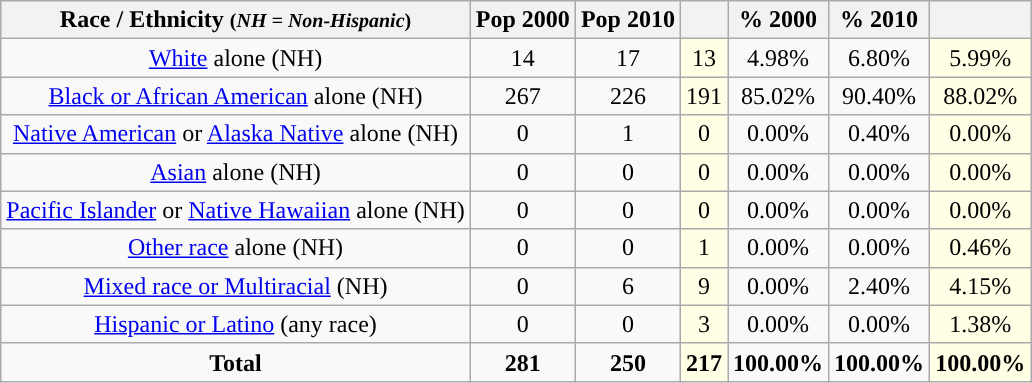<table class="wikitable"  style="text-align:center;">
<tr>
<th>Race / Ethnicity <small>(<em>NH = Non-Hispanic</em>)</small></th>
<th>Pop 2000</th>
<th>Pop 2010</th>
<th></th>
<th>% 2000</th>
<th>% 2010</th>
<th></th>
</tr>
<tr>
<td><a href='#'>White</a> alone (NH)</td>
<td>14</td>
<td>17</td>
<td style='background: #ffffe6;'>13</td>
<td>4.98%</td>
<td>6.80%</td>
<td style='background: #ffffe6;'>5.99%</td>
</tr>
<tr>
<td><a href='#'>Black or African American</a> alone (NH)</td>
<td>267</td>
<td>226</td>
<td style='background: #ffffe6;'>191</td>
<td>85.02%</td>
<td>90.40%</td>
<td style='background: #ffffe6;'>88.02%</td>
</tr>
<tr>
<td><a href='#'>Native American</a> or <a href='#'>Alaska Native</a> alone (NH)</td>
<td>0</td>
<td>1</td>
<td style='background: #ffffe6;'>0</td>
<td>0.00%</td>
<td>0.40%</td>
<td style='background: #ffffe6;'>0.00%</td>
</tr>
<tr>
<td><a href='#'>Asian</a> alone (NH)</td>
<td>0</td>
<td>0</td>
<td style='background: #ffffe6;'>0</td>
<td>0.00%</td>
<td>0.00%</td>
<td style='background: #ffffe6;'>0.00%</td>
</tr>
<tr>
<td><a href='#'>Pacific Islander</a> or <a href='#'>Native Hawaiian</a> alone (NH)</td>
<td>0</td>
<td>0</td>
<td style='background: #ffffe6;'>0</td>
<td>0.00%</td>
<td>0.00%</td>
<td style='background: #ffffe6;'>0.00%</td>
</tr>
<tr>
<td><a href='#'>Other race</a> alone (NH)</td>
<td>0</td>
<td>0</td>
<td style='background: #ffffe6;'>1</td>
<td>0.00%</td>
<td>0.00%</td>
<td style='background: #ffffe6;'>0.46%</td>
</tr>
<tr>
<td><a href='#'>Mixed race or Multiracial</a> (NH)</td>
<td>0</td>
<td>6</td>
<td style='background: #ffffe6;'>9</td>
<td>0.00%</td>
<td>2.40%</td>
<td style='background: #ffffe6;'>4.15%</td>
</tr>
<tr>
<td><a href='#'>Hispanic or Latino</a> (any race)</td>
<td>0</td>
<td>0</td>
<td style='background: #ffffe6;'>3</td>
<td>0.00%</td>
<td>0.00%</td>
<td style='background: #ffffe6;'>1.38%</td>
</tr>
<tr>
<td><strong>Total</strong></td>
<td><strong>281</strong></td>
<td><strong>250</strong></td>
<td style='background: #ffffe6;'><strong>217</strong></td>
<td><strong>100.00%</strong></td>
<td><strong>100.00%</strong></td>
<td style='background: #ffffe6;'><strong>100.00%</strong></td>
</tr>
</table>
